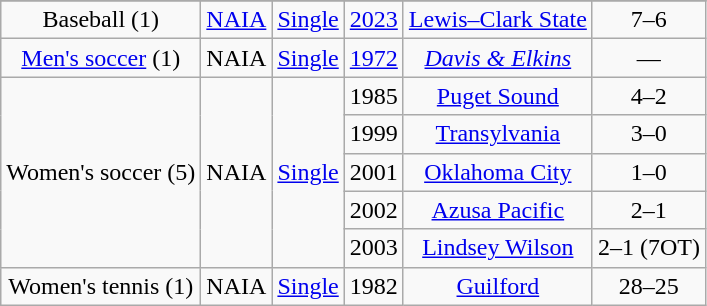<table class="wikitable" style="text-align:center">
<tr>
</tr>
<tr align="center">
<td rowspan="1">Baseball (1)</td>
<td rowspan="1"><a href='#'>NAIA</a></td>
<td rowspan="1"><a href='#'>Single</a></td>
<td><a href='#'>2023</a></td>
<td><a href='#'>Lewis–Clark State</a></td>
<td>7–6</td>
</tr>
<tr align="center">
<td rowspan="1"><a href='#'>Men's soccer</a> (1)</td>
<td rowspan="1">NAIA</td>
<td rowspan="1"><a href='#'>Single</a></td>
<td><a href='#'>1972</a></td>
<td><em><a href='#'>Davis & Elkins</a></em></td>
<td>—</td>
</tr>
<tr align="center">
<td rowspan="5">Women's soccer (5)</td>
<td rowspan="5">NAIA</td>
<td rowspan="5"><a href='#'>Single</a></td>
<td>1985</td>
<td><a href='#'>Puget Sound</a></td>
<td>4–2</td>
</tr>
<tr align="center">
<td>1999</td>
<td><a href='#'>Transylvania</a></td>
<td>3–0</td>
</tr>
<tr align="center">
<td>2001</td>
<td><a href='#'>Oklahoma City</a></td>
<td>1–0</td>
</tr>
<tr align="center">
<td>2002</td>
<td><a href='#'>Azusa Pacific</a></td>
<td>2–1</td>
</tr>
<tr align="center">
<td>2003</td>
<td><a href='#'>Lindsey Wilson</a></td>
<td>2–1 (7OT)</td>
</tr>
<tr align="center">
<td rowspan="1">Women's tennis (1)</td>
<td rowspan="1">NAIA</td>
<td rowspan="1"><a href='#'>Single</a></td>
<td>1982</td>
<td><a href='#'>Guilford</a></td>
<td>28–25</td>
</tr>
</table>
